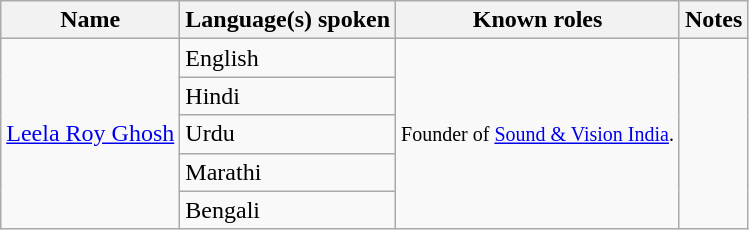<table class="wikitable">
<tr>
<th>Name</th>
<th>Language(s) spoken</th>
<th>Known roles</th>
<th>Notes</th>
</tr>
<tr>
<td rowspan="5"><a href='#'>Leela Roy Ghosh</a></td>
<td>English</td>
<td rowspan="5"><small>Founder of <a href='#'>Sound & Vision India</a>.</small></td>
<td rowspan="5"></td>
</tr>
<tr>
<td>Hindi</td>
</tr>
<tr>
<td>Urdu</td>
</tr>
<tr>
<td>Marathi</td>
</tr>
<tr>
<td>Bengali</td>
</tr>
</table>
